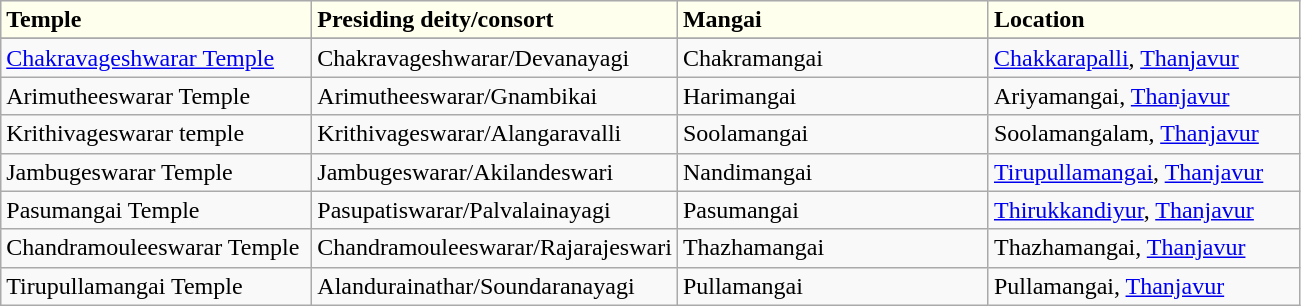<table class="wikitable sortable">
<tr style="background:#ffe;">
<td width="200pt"><strong>Temple</strong></td>
<td width="200pt"><strong>Presiding deity/consort</strong></td>
<td width="200pt"><strong>Mangai</strong></td>
<td width="200pt"><strong>Location</strong></td>
</tr>
<tr align ="center">
</tr>
<tr style="background:#ffe;">
</tr>
<tr>
<td><a href='#'>Chakravageshwarar Temple</a></td>
<td>Chakravageshwarar/Devanayagi</td>
<td>Chakramangai</td>
<td><a href='#'>Chakkarapalli</a>, <a href='#'>Thanjavur</a></td>
</tr>
<tr>
<td>Arimutheeswarar Temple</td>
<td>Arimutheeswarar/Gnambikai</td>
<td>Harimangai</td>
<td>Ariyamangai, <a href='#'>Thanjavur</a></td>
</tr>
<tr>
<td>Krithivageswarar temple</td>
<td>Krithivageswarar/Alangaravalli</td>
<td>Soolamangai</td>
<td>Soolamangalam, <a href='#'>Thanjavur</a></td>
</tr>
<tr>
<td>Jambugeswarar Temple</td>
<td>Jambugeswarar/Akilandeswari</td>
<td>Nandimangai</td>
<td><a href='#'>Tirupullamangai</a>, <a href='#'>Thanjavur</a></td>
</tr>
<tr 0000>
<td>Pasumangai Temple</td>
<td>Pasupatiswarar/Palvalainayagi</td>
<td>Pasumangai</td>
<td><a href='#'>Thirukkandiyur</a>, <a href='#'>Thanjavur</a></td>
</tr>
<tr>
<td>Chandramouleeswarar Temple</td>
<td>Chandramouleeswarar/Rajarajeswari</td>
<td>Thazhamangai</td>
<td>Thazhamangai, <a href='#'>Thanjavur</a></td>
</tr>
<tr>
<td>Tirupullamangai Temple</td>
<td>Alandurainathar/Soundaranayagi</td>
<td>Pullamangai</td>
<td>Pullamangai, <a href='#'>Thanjavur</a></td>
</tr>
</table>
